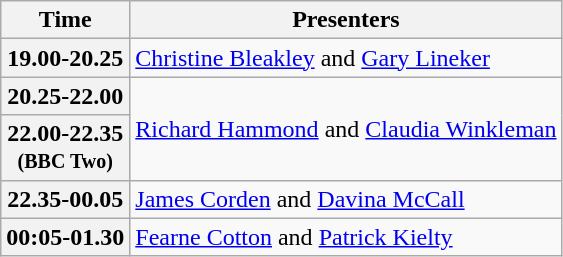<table class="wikitable" border="1">
<tr>
<th>Time</th>
<th>Presenters</th>
</tr>
<tr>
<th>19.00-20.25</th>
<td><a href='#'>Christine Bleakley</a> and <a href='#'>Gary Lineker</a></td>
</tr>
<tr>
<th>20.25-22.00</th>
<td rowspan=2><a href='#'>Richard Hammond</a> and <a href='#'>Claudia Winkleman</a></td>
</tr>
<tr>
<th>22.00-22.35 <br><small>(BBC Two)</small></th>
</tr>
<tr>
<th>22.35-00.05</th>
<td><a href='#'>James Corden</a> and <a href='#'>Davina McCall</a></td>
</tr>
<tr>
<th>00:05-01.30</th>
<td><a href='#'>Fearne Cotton</a> and <a href='#'>Patrick Kielty</a></td>
</tr>
</table>
